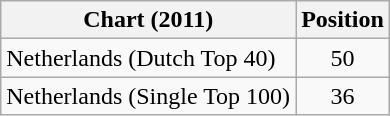<table class="wikitable sortable plainrowheaders">
<tr>
<th scope="col">Chart (2011)</th>
<th scope="col">Position</th>
</tr>
<tr>
<td>Netherlands (Dutch Top 40)</td>
<td align="center">50</td>
</tr>
<tr>
<td>Netherlands (Single Top 100)</td>
<td align="center">36</td>
</tr>
</table>
